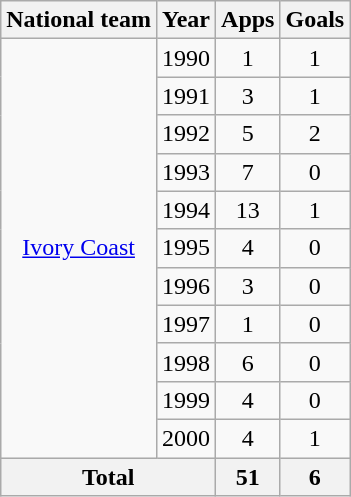<table class="wikitable" style="text-align:center">
<tr>
<th>National team</th>
<th>Year</th>
<th>Apps</th>
<th>Goals</th>
</tr>
<tr>
<td rowspan="11"><a href='#'>Ivory Coast</a></td>
<td>1990</td>
<td>1</td>
<td>1</td>
</tr>
<tr>
<td>1991</td>
<td>3</td>
<td>1</td>
</tr>
<tr>
<td>1992</td>
<td>5</td>
<td>2</td>
</tr>
<tr>
<td>1993</td>
<td>7</td>
<td>0</td>
</tr>
<tr>
<td>1994</td>
<td>13</td>
<td>1</td>
</tr>
<tr>
<td>1995</td>
<td>4</td>
<td>0</td>
</tr>
<tr>
<td>1996</td>
<td>3</td>
<td>0</td>
</tr>
<tr>
<td>1997</td>
<td>1</td>
<td>0</td>
</tr>
<tr>
<td>1998</td>
<td>6</td>
<td>0</td>
</tr>
<tr>
<td>1999</td>
<td>4</td>
<td>0</td>
</tr>
<tr>
<td>2000</td>
<td>4</td>
<td>1</td>
</tr>
<tr>
<th colspan="2">Total</th>
<th>51</th>
<th>6</th>
</tr>
</table>
